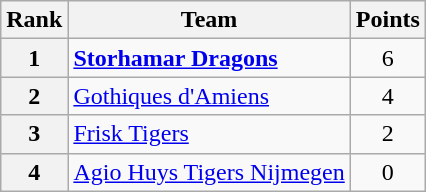<table class="wikitable" style="text-align: center;">
<tr>
<th>Rank</th>
<th>Team</th>
<th>Points</th>
</tr>
<tr>
<th>1</th>
<td style="text-align: left;"> <strong><a href='#'>Storhamar Dragons</a></strong></td>
<td>6</td>
</tr>
<tr>
<th>2</th>
<td style="text-align: left;"> <a href='#'>Gothiques d'Amiens</a></td>
<td>4</td>
</tr>
<tr>
<th>3</th>
<td style="text-align: left;"> <a href='#'>Frisk Tigers</a></td>
<td>2</td>
</tr>
<tr>
<th>4</th>
<td style="text-align: left;"> <a href='#'>Agio Huys Tigers Nijmegen</a></td>
<td>0</td>
</tr>
</table>
